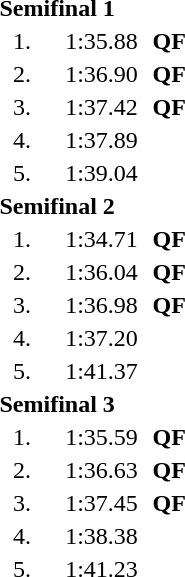<table style="text-align:center">
<tr>
<td colspan=4 align=left><strong>Semifinal 1</strong></td>
</tr>
<tr>
<td width=30>1.</td>
<td align=left></td>
<td width=60>1:35.88</td>
<td><strong>QF</strong></td>
</tr>
<tr>
<td>2.</td>
<td align=left></td>
<td>1:36.90</td>
<td><strong>QF</strong></td>
</tr>
<tr>
<td>3.</td>
<td align=left></td>
<td>1:37.42</td>
<td><strong>QF</strong></td>
</tr>
<tr>
<td>4.</td>
<td align=left></td>
<td>1:37.89</td>
<td></td>
</tr>
<tr>
<td>5.</td>
<td align=left></td>
<td>1:39.04</td>
<td></td>
</tr>
<tr>
<td colspan=4 align=left><strong>Semifinal 2</strong></td>
</tr>
<tr>
<td width=30>1.</td>
<td align=left></td>
<td width=60>1:34.71</td>
<td><strong>QF</strong></td>
</tr>
<tr>
<td>2.</td>
<td align=left></td>
<td>1:36.04</td>
<td><strong>QF</strong></td>
</tr>
<tr>
<td>3.</td>
<td align=left></td>
<td>1:36.98</td>
<td><strong>QF</strong></td>
</tr>
<tr>
<td>4.</td>
<td align=left></td>
<td>1:37.20</td>
<td></td>
</tr>
<tr>
<td>5.</td>
<td align=left></td>
<td>1:41.37</td>
<td></td>
</tr>
<tr>
<td colspan=4 align=left><strong>Semifinal 3</strong></td>
</tr>
<tr>
<td width=30>1.</td>
<td align=left></td>
<td width=60>1:35.59</td>
<td><strong>QF</strong></td>
</tr>
<tr>
<td>2.</td>
<td align=left></td>
<td>1:36.63</td>
<td><strong>QF</strong></td>
</tr>
<tr>
<td>3.</td>
<td align=left></td>
<td>1:37.45</td>
<td><strong>QF</strong></td>
</tr>
<tr>
<td>4.</td>
<td align=left></td>
<td>1:38.38</td>
<td></td>
</tr>
<tr>
<td>5.</td>
<td align=left></td>
<td>1:41.23</td>
<td></td>
</tr>
</table>
